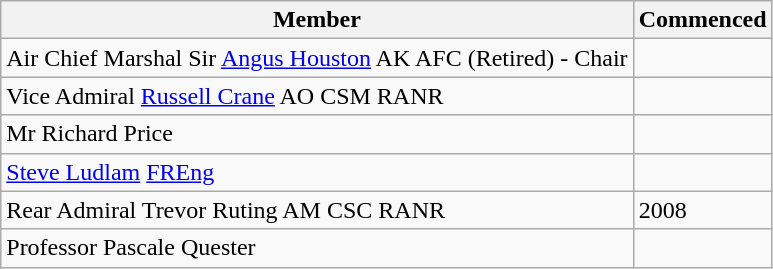<table class="wikitable">
<tr>
<th>Member</th>
<th>Commenced</th>
</tr>
<tr>
<td>Air Chief Marshal Sir <a href='#'>Angus Houston</a> AK AFC (Retired) - Chair</td>
<td></td>
</tr>
<tr>
<td>Vice Admiral <a href='#'>Russell Crane</a> AO CSM RANR</td>
<td></td>
</tr>
<tr>
<td>Mr Richard Price</td>
<td></td>
</tr>
<tr>
<td><a href='#'>Steve Ludlam</a> <a href='#'>FREng</a></td>
<td></td>
</tr>
<tr>
<td>Rear Admiral Trevor Ruting AM CSC RANR</td>
<td>2008</td>
</tr>
<tr>
<td>Professor Pascale Quester</td>
<td></td>
</tr>
</table>
